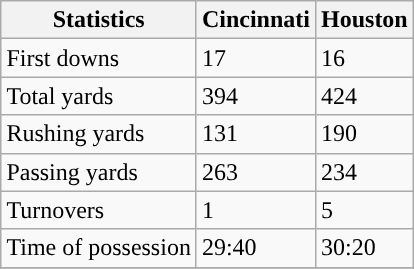<table class="wikitable" style="float: right;">
<tr>
<th>Statistics</th>
<th>Cincinnati</th>
<th>Houston</th>
</tr>
<tr>
<td>First downs</td>
<td>17</td>
<td>16</td>
</tr>
<tr>
<td>Total yards</td>
<td>394</td>
<td>424</td>
</tr>
<tr>
<td>Rushing yards</td>
<td>131</td>
<td>190</td>
</tr>
<tr>
<td>Passing yards</td>
<td>263</td>
<td>234</td>
</tr>
<tr>
<td>Turnovers</td>
<td>1</td>
<td>5</td>
</tr>
<tr>
<td>Time of possession</td>
<td>29:40</td>
<td>30:20</td>
</tr>
<tr>
</tr>
</table>
